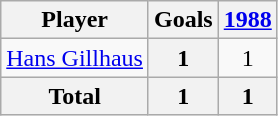<table class="wikitable sortable" style="text-align:center;">
<tr>
<th>Player</th>
<th>Goals</th>
<th><a href='#'>1988</a></th>
</tr>
<tr>
<td align="left"> <a href='#'>Hans Gillhaus</a></td>
<th>1</th>
<td>1</td>
</tr>
<tr class="sortbottom">
<th>Total</th>
<th>1</th>
<th>1</th>
</tr>
</table>
